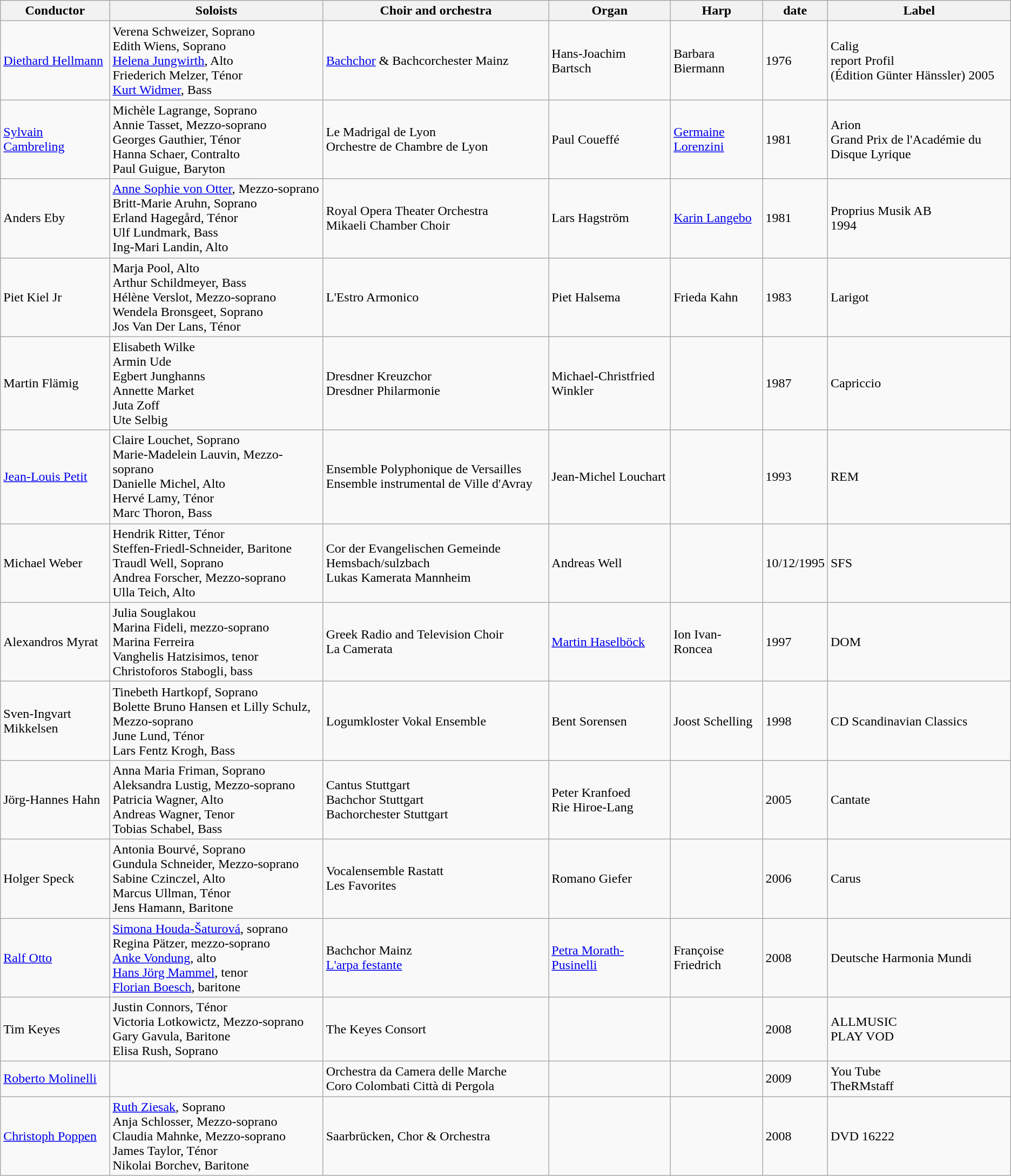<table class="wikitable">
<tr>
<th>Conductor</th>
<th>Soloists</th>
<th>Choir and orchestra</th>
<th>Organ</th>
<th>Harp</th>
<th>date</th>
<th>Label</th>
</tr>
<tr>
<td><a href='#'>Diethard Hellmann</a></td>
<td>Verena Schweizer, Soprano<br>Edith Wiens, Soprano<br><a href='#'>Helena Jungwirth</a>, Alto<br>Friederich Melzer, Ténor<br><a href='#'>Kurt Widmer</a>, Bass</td>
<td><a href='#'>Bachchor</a> & Bachcorchester Mainz</td>
<td>Hans-Joachim Bartsch</td>
<td>Barbara Biermann</td>
<td>1976</td>
<td>Calig<br>report Profil<br>(Édition Günter Hänssler) 2005</td>
</tr>
<tr>
<td><a href='#'>Sylvain Cambreling</a></td>
<td>Michèle Lagrange, Soprano<br>Annie Tasset, Mezzo-soprano<br>Georges Gauthier, Ténor<br>Hanna Schaer, Contralto<br>Paul Guigue, Baryton</td>
<td>Le Madrigal de Lyon<br>Orchestre de Chambre de Lyon</td>
<td>Paul Coueffé</td>
<td><a href='#'>Germaine Lorenzini</a></td>
<td>1981</td>
<td>Arion<br>Grand Prix de l'Académie du Disque Lyrique</td>
</tr>
<tr>
<td>Anders Eby</td>
<td><a href='#'>Anne Sophie von Otter</a>, Mezzo-soprano<br>Britt-Marie Aruhn, Soprano<br>Erland Hagegård, Ténor<br>Ulf Lundmark, Bass<br>Ing-Mari Landin, Alto</td>
<td>Royal Opera Theater Orchestra<br>Mikaeli Chamber Choir</td>
<td>Lars Hagström</td>
<td><a href='#'>Karin Langebo</a></td>
<td>1981</td>
<td>Proprius Musik AB<br>1994</td>
</tr>
<tr>
<td>Piet Kiel Jr</td>
<td>Marja Pool, Alto<br>Arthur Schildmeyer, Bass<br>Hélène Verslot, Mezzo-soprano<br>Wendela Bronsgeet, Soprano<br>Jos Van Der Lans, Ténor</td>
<td>L'Estro Armonico</td>
<td>Piet Halsema</td>
<td>Frieda Kahn</td>
<td>1983</td>
<td>Larigot</td>
</tr>
<tr>
<td>Martin Flämig</td>
<td>Elisabeth Wilke<br>Armin Ude<br>Egbert Junghanns<br>Annette Market<br>Juta Zoff<br>Ute Selbig</td>
<td>Dresdner Kreuzchor<br>Dresdner Philarmonie</td>
<td>Michael-Christfried Winkler</td>
<td></td>
<td>1987</td>
<td>Capriccio</td>
</tr>
<tr>
<td><a href='#'>Jean-Louis Petit</a></td>
<td>Claire Louchet, Soprano<br>Marie-Madelein Lauvin, Mezzo-soprano<br>Danielle Michel, Alto<br>Hervé Lamy, Ténor<br>Marc Thoron, Bass</td>
<td>Ensemble Polyphonique de Versailles<br>Ensemble instrumental de Ville d'Avray</td>
<td>Jean-Michel Louchart</td>
<td></td>
<td>1993</td>
<td>REM</td>
</tr>
<tr>
<td>Michael Weber</td>
<td>Hendrik Ritter, Ténor<br>Steffen-Friedl-Schneider, Baritone<br>Traudl Well, Soprano<br>Andrea Forscher, Mezzo-soprano<br>Ulla Teich, Alto</td>
<td>Cor der Evangelischen Gemeinde Hemsbach/sulzbach<br>Lukas Kamerata Mannheim</td>
<td>Andreas Well</td>
<td></td>
<td>10/12/1995</td>
<td>SFS</td>
</tr>
<tr>
<td>Alexandros Myrat</td>
<td>Julia Souglakou<br>Marina Fideli, mezzo-soprano<br>Marina Ferreira<br>Vanghelis Hatzisimos, tenor<br>Christoforos Stabogli, bass</td>
<td>Greek Radio and Television Choir<br>La Camerata</td>
<td><a href='#'>Martin Haselböck</a></td>
<td>Ion Ivan-Roncea</td>
<td>1997</td>
<td>DOM</td>
</tr>
<tr>
<td>Sven-Ingvart Mikkelsen</td>
<td>Tinebeth Hartkopf, Soprano<br>Bolette Bruno Hansen et Lilly Schulz, Mezzo-soprano<br>June Lund, Ténor<br>Lars Fentz Krogh, Bass</td>
<td>Logumkloster Vokal Ensemble</td>
<td>Bent Sorensen</td>
<td>Joost Schelling</td>
<td>1998</td>
<td>CD Scandinavian Classics</td>
</tr>
<tr>
<td>Jörg-Hannes Hahn</td>
<td>Anna Maria Friman, Soprano<br>Aleksandra Lustig, Mezzo-soprano<br>Patricia Wagner, Alto<br>Andreas Wagner, Tenor<br>Tobias Schabel, Bass</td>
<td>Cantus Stuttgart<br>Bachchor Stuttgart<br>Bachorchester Stuttgart</td>
<td>Peter Kranfoed<br>Rie Hiroe-Lang</td>
<td></td>
<td>2005</td>
<td>Cantate</td>
</tr>
<tr>
<td>Holger Speck</td>
<td>Antonia Bourvé, Soprano<br>Gundula Schneider, Mezzo-soprano<br>Sabine Czinczel, Alto<br>Marcus Ullman, Ténor<br>Jens Hamann, Baritone</td>
<td>Vocalensemble Rastatt<br>Les Favorites</td>
<td>Romano Giefer</td>
<td></td>
<td>2006</td>
<td>Carus</td>
</tr>
<tr>
<td><a href='#'>Ralf Otto</a></td>
<td><a href='#'>Simona Houda-Šaturová</a>, soprano<br>Regina Pätzer, mezzo-soprano<br><a href='#'>Anke Vondung</a>, alto<br><a href='#'>Hans Jörg Mammel</a>, tenor<br><a href='#'>Florian Boesch</a>, baritone</td>
<td>Bachchor Mainz<br><a href='#'>L'arpa festante</a></td>
<td><a href='#'>Petra Morath-Pusinelli</a></td>
<td>Françoise Friedrich</td>
<td>2008</td>
<td>Deutsche Harmonia Mundi</td>
</tr>
<tr>
<td>Tim Keyes</td>
<td>Justin Connors, Ténor<br>Victoria Lotkowictz, Mezzo-soprano<br>Gary Gavula, Baritone<br>Elisa Rush, Soprano</td>
<td>The Keyes Consort</td>
<td></td>
<td></td>
<td>2008</td>
<td>ALLMUSIC<br>PLAY VOD</td>
</tr>
<tr>
<td><a href='#'>Roberto Molinelli</a></td>
<td></td>
<td>Orchestra da Camera delle Marche<br>Coro Colombati Città di Pergola</td>
<td></td>
<td></td>
<td>2009</td>
<td>You Tube<br>TheRMstaff</td>
</tr>
<tr>
<td><a href='#'>Christoph Poppen</a></td>
<td><a href='#'>Ruth Ziesak</a>, Soprano<br>Anja Schlosser, Mezzo-soprano<br>Claudia Mahnke, Mezzo-soprano<br>James Taylor, Ténor<br>Nikolai Borchev, Baritone</td>
<td>Saarbrücken, Chor & Orchestra</td>
<td></td>
<td></td>
<td>2008</td>
<td>DVD 16222</td>
</tr>
</table>
